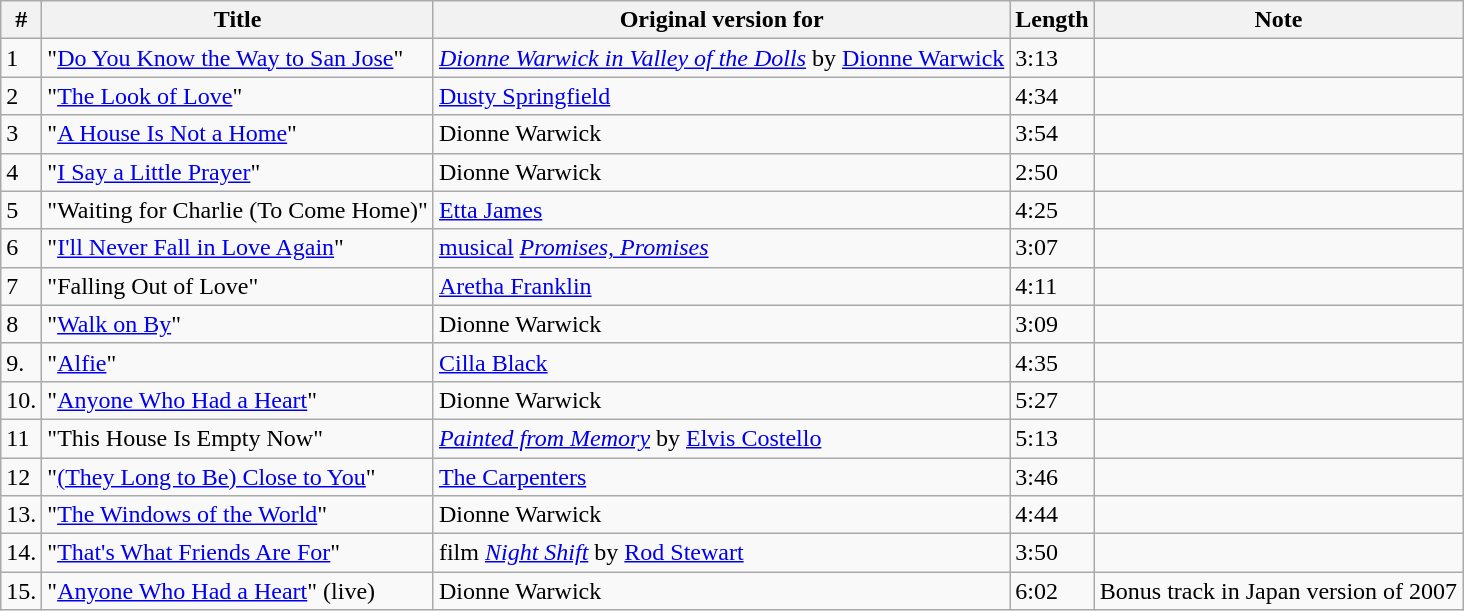<table class="wikitable">
<tr>
<th>#</th>
<th>Title</th>
<th>Original version for</th>
<th>Length</th>
<th>Note</th>
</tr>
<tr>
<td>1</td>
<td>"<a href='#'>Do You Know the Way to San Jose</a>"</td>
<td><em><a href='#'>Dionne Warwick in Valley of the Dolls</a></em> by <a href='#'>Dionne Warwick</a></td>
<td>3:13</td>
<td></td>
</tr>
<tr>
<td>2</td>
<td>"<a href='#'>The Look of Love</a>"</td>
<td><a href='#'>Dusty Springfield</a></td>
<td>4:34</td>
<td></td>
</tr>
<tr>
<td>3</td>
<td>"<a href='#'>A House Is Not a Home</a>"</td>
<td>Dionne Warwick</td>
<td>3:54</td>
<td></td>
</tr>
<tr>
<td>4</td>
<td>"<a href='#'>I Say a Little Prayer</a>"</td>
<td>Dionne Warwick</td>
<td>2:50</td>
<td></td>
</tr>
<tr>
<td>5</td>
<td>"Waiting for Charlie (To Come Home)"</td>
<td><a href='#'>Etta James</a></td>
<td>4:25</td>
<td></td>
</tr>
<tr>
<td>6</td>
<td>"<a href='#'>I'll Never Fall in Love Again</a>"</td>
<td><a href='#'>musical</a> <em><a href='#'>Promises, Promises</a></em></td>
<td>3:07</td>
<td></td>
</tr>
<tr>
<td>7</td>
<td>"Falling Out of Love"</td>
<td><a href='#'>Aretha Franklin</a></td>
<td>4:11</td>
<td></td>
</tr>
<tr>
<td>8</td>
<td>"<a href='#'>Walk on By</a>"</td>
<td>Dionne Warwick</td>
<td>3:09</td>
<td></td>
</tr>
<tr>
<td>9.</td>
<td>"<a href='#'>Alfie</a>"</td>
<td><a href='#'>Cilla Black</a></td>
<td>4:35</td>
<td></td>
</tr>
<tr>
<td>10.</td>
<td>"<a href='#'>Anyone Who Had a Heart</a>"</td>
<td>Dionne Warwick</td>
<td>5:27</td>
<td></td>
</tr>
<tr>
<td>11</td>
<td>"This House Is Empty Now"</td>
<td><em><a href='#'>Painted from Memory</a></em> by <a href='#'>Elvis Costello</a></td>
<td>5:13</td>
<td></td>
</tr>
<tr>
<td>12</td>
<td>"<a href='#'>(They Long to Be) Close to You</a>"</td>
<td><a href='#'>The Carpenters</a></td>
<td>3:46</td>
<td></td>
</tr>
<tr>
<td>13.</td>
<td>"<a href='#'>The Windows of the World</a>"</td>
<td>Dionne Warwick</td>
<td>4:44</td>
<td></td>
</tr>
<tr>
<td>14.</td>
<td>"<a href='#'>That's What Friends Are For</a>"</td>
<td>film <em><a href='#'>Night Shift</a></em> by <a href='#'>Rod Stewart</a></td>
<td>3:50</td>
<td></td>
</tr>
<tr>
<td>15.</td>
<td>"<a href='#'>Anyone Who Had a Heart</a>" (live)</td>
<td>Dionne Warwick</td>
<td>6:02</td>
<td>Bonus track in Japan version of 2007</td>
</tr>
</table>
